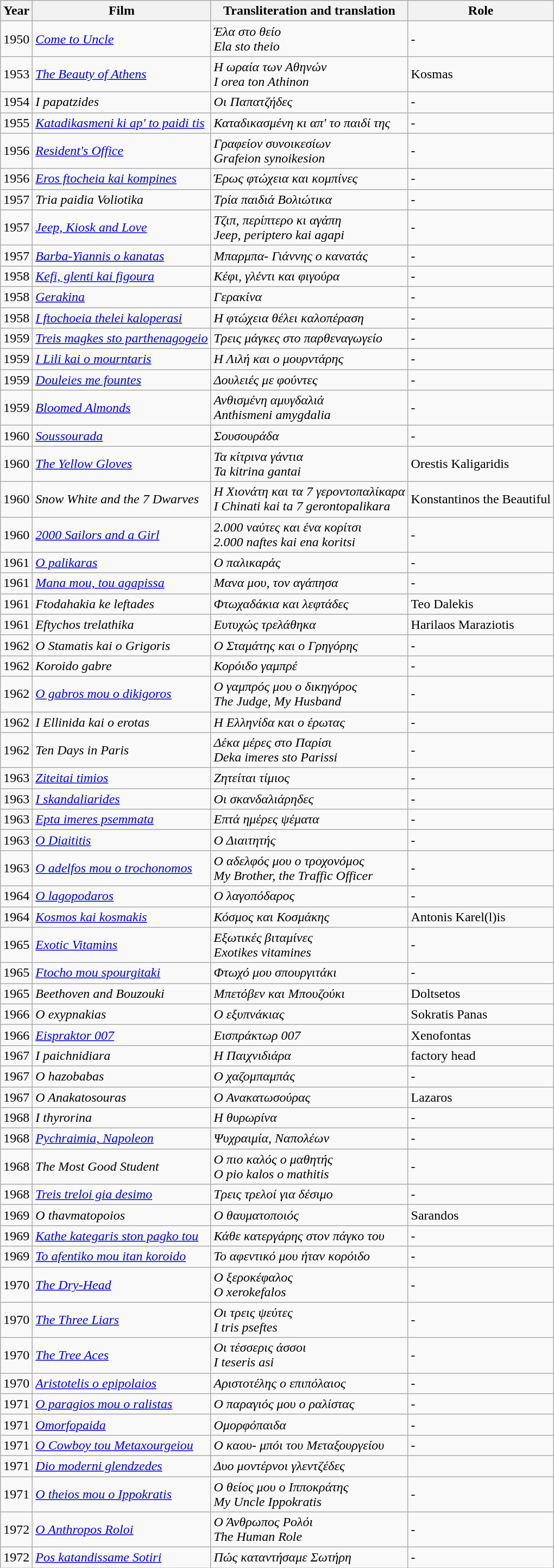<table class="wikitable">
<tr>
<th>Year</th>
<th>Film</th>
<th>Transliteration and translation</th>
<th>Role</th>
</tr>
<tr>
<td>1950</td>
<td><em><a href='#'>Come to Uncle</a></em></td>
<td><em>Έλα στο θείο</em><br><em>Ela sto theio</em></td>
<td>-</td>
</tr>
<tr>
<td>1953</td>
<td><em><a href='#'>The Beauty of Athens</a></em></td>
<td><em>Η ωραία των Αθηνών</em><br><em>I orea ton Athinon</em></td>
<td>Kosmas</td>
</tr>
<tr>
<td>1954</td>
<td><em>I papatzides</em></td>
<td><em>Οι Παπατζήδες</em></td>
<td>-</td>
</tr>
<tr>
<td>1955</td>
<td><em><a href='#'>Katadikasmeni ki ap' to paidi tis</a></em></td>
<td><em>Καταδικασμένη κι απ' το παιδί της </em></td>
<td>-</td>
</tr>
<tr>
<td>1956</td>
<td><em><a href='#'>Resident's Office</a></em></td>
<td><em>Γραφείον συνοικεσίων</em><br><em>Grafeion synoikesion</em></td>
<td>-</td>
</tr>
<tr>
<td>1956</td>
<td><em><a href='#'>Eros ftocheia kai kompines</a></em></td>
<td><em>Έρως φτώχεια και κομπίνες</em></td>
<td>-</td>
</tr>
<tr>
<td>1957</td>
<td><em>Tria paidia Voliotika</em></td>
<td><em>Τρία παιδιά Βολιώτικα</em></td>
<td>-</td>
</tr>
<tr>
<td>1957</td>
<td><em><a href='#'>Jeep, Kiosk and Love</a></em></td>
<td><em>Τζιπ, περίπτερο κι αγάπη</em><br><em>Jeep, periptero kai agapi</em></td>
<td>-</td>
</tr>
<tr>
<td>1957</td>
<td><em><a href='#'>Barba-Yiannis o kanatas</a></em></td>
<td><em>Μπαρμπα- Γιάννης ο κανατάς</em></td>
<td>-</td>
</tr>
<tr>
<td>1958</td>
<td><em><a href='#'>Kefi, glenti kai figoura</a></em></td>
<td><em>Κέφι, γλέντι και φιγούρα</em></td>
<td>-</td>
</tr>
<tr>
<td>1958</td>
<td><em><a href='#'>Gerakina</a></em></td>
<td><em>Γερακίνα</em></td>
<td>-</td>
</tr>
<tr>
<td>1958</td>
<td><em><a href='#'>I ftochoeia thelei kaloperasi</a></em></td>
<td><em>Η φτώχεια θέλει καλοπέραση</em></td>
<td>-</td>
</tr>
<tr>
<td>1959</td>
<td><em><a href='#'>Treis magkes sto parthenagogeio</a></em></td>
<td><em>Τρεις μάγκες στο παρθεναγωγείο</em></td>
<td>-</td>
</tr>
<tr>
<td>1959</td>
<td><em><a href='#'>I Lili kai o mourntaris</a></em></td>
<td><em>Η Λιλή και ο μουρντάρης</em></td>
<td>-</td>
</tr>
<tr>
<td>1959</td>
<td><em><a href='#'>Douleies me fountes</a></em></td>
<td><em>Δουλειές με φούντες</em></td>
<td>-</td>
</tr>
<tr>
<td>1959</td>
<td><em><a href='#'>Bloomed Almonds</a></em></td>
<td><em>Ανθισμένη αμυγδαλιά</em><br><em>Anthismeni amygdalia</em></td>
<td>-</td>
</tr>
<tr>
<td>1960</td>
<td><em><a href='#'>Soussourada</a></em></td>
<td><em>Σουσουράδα</em></td>
<td>-</td>
</tr>
<tr>
<td>1960</td>
<td><em><a href='#'>The Yellow Gloves</a></em></td>
<td><em>Τα κίτρινα γάντια</em><br><em>Ta kitrina gantai</em></td>
<td>Orestis Kaligaridis</td>
</tr>
<tr>
<td>1960</td>
<td><em>Snow White and the 7 Dwarves</em></td>
<td><em>Η Χιονάτη και τα 7 γεροντοπαλίκαρα</em><br><em>I Chinati kai ta 7 gerontopalikara</em></td>
<td>Konstantinos the Beautiful</td>
</tr>
<tr>
<td>1960</td>
<td><em><a href='#'>2000 Sailors and a Girl</a></em></td>
<td><em>2.000 ναύτες και ένα κορίτσι</em><br><em>2.000 naftes kai ena koritsi</em></td>
<td>-</td>
</tr>
<tr>
<td>1961</td>
<td><em><a href='#'>O palikaras</a></em></td>
<td><em>Ο παλικαράς </em></td>
<td>-</td>
</tr>
<tr>
<td>1961</td>
<td><em><a href='#'>Mana mou, tou agapissa</a></em></td>
<td><em>Μανα μου, τον αγάπησα</em></td>
<td>-</td>
</tr>
<tr>
<td>1961</td>
<td><em>Ftodahakia ke leftades</em></td>
<td><em>Φτωχαδάκια και λεφτάδες</em></td>
<td>Teo Dalekis</td>
</tr>
<tr>
<td>1961</td>
<td><em>Eftychos trelathika</em></td>
<td><em>Ευτυχώς τρελάθηκα</em></td>
<td>Harilaos Maraziotis</td>
</tr>
<tr>
<td>1962</td>
<td><em>O Stamatis kai o Grigoris</em></td>
<td><em>Ο Σταμάτης και ο Γρηγόρης</em></td>
<td>-</td>
</tr>
<tr>
<td>1962</td>
<td><em>Koroido gabre</em></td>
<td><em>Κορόιδο γαμπρέ</em></td>
<td>-</td>
</tr>
<tr>
<td>1962</td>
<td><em><a href='#'>O gabros mou o dikigoros</a></em></td>
<td><em>Ο γαμπρός μου ο δικηγόρος</em><br><em>The Judge, My Husband</em></td>
<td>-</td>
</tr>
<tr>
<td>1962</td>
<td><em>I Ellinida kai o erotas</em></td>
<td><em>Η Ελληνίδα και ο έρωτας</em></td>
<td>-</td>
</tr>
<tr>
<td>1962</td>
<td><em>Ten Days in Paris</em></td>
<td><em>Δέκα μέρες στο Παρίσι</em><br><em>Deka imeres sto Parissi</em></td>
<td>-</td>
</tr>
<tr>
<td>1963</td>
<td><em><a href='#'>Ziteitai timios</a></em></td>
<td><em>Ζητείται τίμιος</em></td>
<td>-</td>
</tr>
<tr>
<td>1963</td>
<td><em><a href='#'>I skandaliarides</a></em></td>
<td><em>Οι σκανδαλιάρηδες</em></td>
<td>-</td>
</tr>
<tr>
<td>1963</td>
<td><em><a href='#'>Epta imeres psemmata</a></em></td>
<td><em>Επτά ημέρες ψέματα</em></td>
<td>-</td>
</tr>
<tr>
<td>1963</td>
<td><em><a href='#'>O Diaititis</a></em></td>
<td><em>Ο Διαιτητής</em></td>
<td>-</td>
</tr>
<tr>
<td>1963</td>
<td><em><a href='#'>O adelfos mou o trochonomos</a></em></td>
<td><em>Ο αδελφός μου ο τροχονόμος</em><br><em>My Brother, the Traffic Officer</em></td>
<td>-</td>
</tr>
<tr>
<td>1964</td>
<td><em><a href='#'>O lagopodaros</a></em></td>
<td><em>Ο λαγοπόδαρος</em></td>
<td>-</td>
</tr>
<tr>
<td>1964</td>
<td><em><a href='#'>Kosmos kai kosmakis</a></em></td>
<td><em>Κόσμος και Κοσμάκης</em></td>
<td>Antonis Karel(l)is</td>
</tr>
<tr>
<td>1965</td>
<td><em><a href='#'>Exotic Vitamins</a></em></td>
<td><em>Εξωτικές βιταμίνες</em><br><em>Exotikes vitamines</em></td>
<td>-</td>
</tr>
<tr>
<td>1965</td>
<td><em><a href='#'>Ftocho mou spourgitaki</a></em></td>
<td><em>Φτωχό μου σπουργιτάκι</em></td>
<td>-</td>
</tr>
<tr>
<td>1965</td>
<td><em>Beethoven and Bouzouki</em></td>
<td><em>Μπετόβεν και Μπουζούκι</em></td>
<td>Doltsetos</td>
</tr>
<tr>
<td>1966</td>
<td><em>O exypnakias</em></td>
<td><em>Ο εξυπνάκιας</em></td>
<td>Sokratis Panas</td>
</tr>
<tr>
<td>1966</td>
<td><em><a href='#'>Eispraktor 007</a></em></td>
<td><em>Εισπράκτωρ 007</em></td>
<td>Xenofontas</td>
</tr>
<tr>
<td>1967</td>
<td><em>I paichnidiara</em></td>
<td><em>Η Παιχνιδιάρα</em></td>
<td>factory head</td>
</tr>
<tr>
<td>1967</td>
<td><em>O hazobabas</em></td>
<td><em>Ο χαζομπαμπάς</em></td>
<td>-</td>
</tr>
<tr>
<td>1967</td>
<td><em>O Anakatosouras</em></td>
<td><em>Ο Ανακατωσούρας</em></td>
<td>Lazaros</td>
</tr>
<tr>
<td>1968</td>
<td><em>I thyrorina</em></td>
<td><em>Η θυρωρίνα</em></td>
<td>-</td>
</tr>
<tr>
<td>1968</td>
<td><em><a href='#'>Pychraimia, Napoleon</a></em></td>
<td><em>Ψυχραιμία, Ναπολέων</em></td>
<td>-</td>
</tr>
<tr>
<td>1968</td>
<td><em>The Most Good Student</em></td>
<td><em>Ο πιο καλός ο μαθητής</em><br><em>O pio kalos o mathitis</em></td>
<td>-</td>
</tr>
<tr>
<td>1968</td>
<td><em><a href='#'>Treis treloi gia desimo</a></em></td>
<td><em>Τρεις τρελοί για δέσιμο</em></td>
<td>-</td>
</tr>
<tr>
<td>1969</td>
<td><em>O thavmatopoios</em></td>
<td><em>Ο θαυματοποιός</em></td>
<td>Sarandos</td>
</tr>
<tr>
<td>1969</td>
<td><em><a href='#'>Kathe kategaris ston pagko tou</a></em></td>
<td><em>Κάθε κατεργάρης στον πάγκο του </em></td>
<td>-</td>
</tr>
<tr>
<td>1969</td>
<td><em><a href='#'>To afentiko mou itan koroido</a></em></td>
<td><em>Το αφεντικό μου ήταν κορόιδο</em></td>
<td>-</td>
</tr>
<tr>
<td>1970</td>
<td><em><a href='#'>The Dry-Head</a></em></td>
<td><em>Ο ξεροκέφαλος</em><br><em>O xerokefalos</em></td>
<td>-</td>
</tr>
<tr>
<td>1970</td>
<td><em><a href='#'>The Three Liars</a></em></td>
<td><em>Οι τρεις ψεύτες</em><br><em>I tris pseftes</em></td>
<td>-</td>
</tr>
<tr>
<td>1970</td>
<td><em><a href='#'>The Tree Aces</a></em></td>
<td><em>Οι τέσσερις άσσοι</em><br><em>I teseris asi</em></td>
<td>-</td>
</tr>
<tr>
<td>1970</td>
<td><em><a href='#'>Aristotelis o epipolaios</a></em></td>
<td><em>Αριστοτέλης ο επιπόλαιος</em></td>
<td>-</td>
</tr>
<tr>
<td>1971</td>
<td><em><a href='#'>O paragios mou o ralistas</a></em></td>
<td><em>Ο παραγιός μου ο ραλίστας</em></td>
<td>-</td>
</tr>
<tr>
<td>1971</td>
<td><em><a href='#'>Omorfopaida</a></em></td>
<td><em>Ομορφόπαιδα</em></td>
<td>-</td>
</tr>
<tr>
<td>1971</td>
<td><em><a href='#'>O Cowboy tou Metaxourgeiou</a></em></td>
<td><em>Ο καου- μπόι του Μεταξουργείου</em></td>
<td>-</td>
</tr>
<tr>
<td>1971</td>
<td><em><a href='#'>Dio moderni glendzedes</a></em></td>
<td><em>Δυο μοντέρνοι γλεντζέδες</em></td>
</tr>
<tr>
<td>1971</td>
<td><em><a href='#'>O theios mou o Ippokratis</a></em></td>
<td><em>Ο θείος μου ο Ιπποκράτης</em><br><em>My Uncle Ippokratis</em></td>
<td>-</td>
</tr>
<tr>
<td>1972</td>
<td><em><a href='#'>O Anthropos Roloi</a></em></td>
<td><em>Ο Άνθρωπος Ρολόι</em><br><em>The Human Role</em></td>
<td>-</td>
</tr>
<tr>
<td>1972</td>
<td><em><a href='#'>Pos katandissame Sotiri</a></em></td>
<td><em>Πώς καταντήσαμε Σωτήρη</em></td>
<td>-</td>
</tr>
</table>
